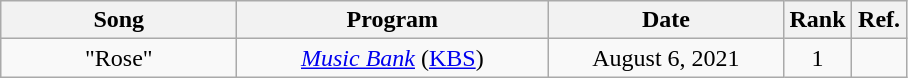<table class="wikitable plainrowheaders" style="text-align:center;">
<tr>
<th style="width:150px;">Song</th>
<th style="width:200px;">Program</th>
<th style="width:150px;">Date</th>
<th style="width:30px;">Rank</th>
<th style="width:30px;">Ref.</th>
</tr>
<tr>
<td rowspan="1">"Rose"</td>
<td rowspan="1"><em><a href='#'>Music Bank</a></em> (<a href='#'>KBS</a>)</td>
<td>August 6, 2021</td>
<td>1</td>
<td></td>
</tr>
</table>
